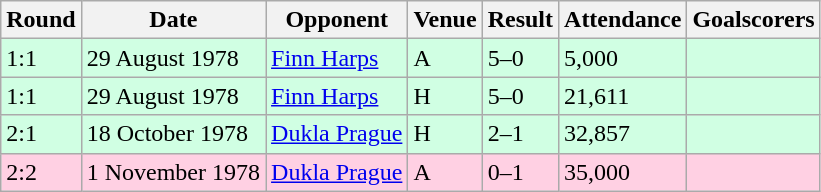<table class="wikitable">
<tr>
<th>Round</th>
<th>Date</th>
<th>Opponent</th>
<th>Venue</th>
<th>Result</th>
<th>Attendance</th>
<th>Goalscorers</th>
</tr>
<tr style="background-color: #d0ffe3;">
<td>1:1</td>
<td>29 August 1978</td>
<td> <a href='#'>Finn Harps</a></td>
<td>A</td>
<td>5–0</td>
<td>5,000</td>
<td></td>
</tr>
<tr style="background-color: #d0ffe3;">
<td>1:1</td>
<td>29 August 1978</td>
<td> <a href='#'>Finn Harps</a></td>
<td>H</td>
<td>5–0</td>
<td>21,611</td>
<td></td>
</tr>
<tr style="background-color: #d0ffe3;">
<td>2:1</td>
<td>18 October 1978</td>
<td> <a href='#'>Dukla Prague</a></td>
<td>H</td>
<td>2–1</td>
<td>32,857</td>
<td></td>
</tr>
<tr style="background-color: #ffd0e3;">
<td>2:2</td>
<td>1 November 1978</td>
<td> <a href='#'>Dukla Prague</a></td>
<td>A</td>
<td>0–1</td>
<td>35,000</td>
<td></td>
</tr>
</table>
